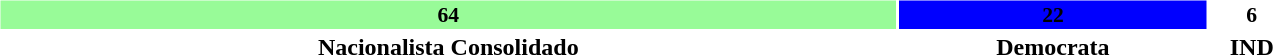<table width=69%>
<tr>
</tr>
<tr align=center>
<td></td>
</tr>
<tr>
<td><br><table width=100% style="text-align:center;">
<tr style="font-weight:bold; font-size:90%;">
<td width=69.57% bgcolor=#98fb98>64</td>
<td width=23.91% bgcolor=#0000FF><span>22</span></td>
<td width=6.52% bgcolor=>6</td>
</tr>
<tr style="font-weight:bold; text-align:center">
<td><span><strong>Nacionalista Consolidado</strong></span></td>
<td><span><strong>Democrata</strong></span></td>
<td><span>IND</span></td>
</tr>
</table>
</td>
</tr>
</table>
